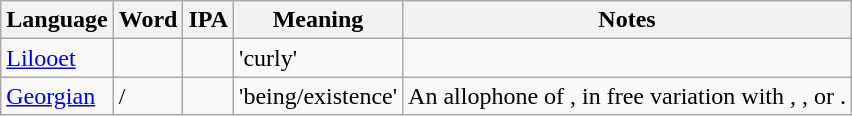<table class="wikitable">
<tr>
<th>Language</th>
<th>Word</th>
<th>IPA</th>
<th>Meaning</th>
<th>Notes</th>
</tr>
<tr>
<td><a href='#'>Lilooet</a></td>
<td></td>
<td></td>
<td>'curly'</td>
<td></td>
</tr>
<tr>
<td><a href='#'>Georgian</a></td>
<td>/</td>
<td></td>
<td>'being/existence'</td>
<td>An allophone of , in free variation with , , or .</td>
</tr>
</table>
